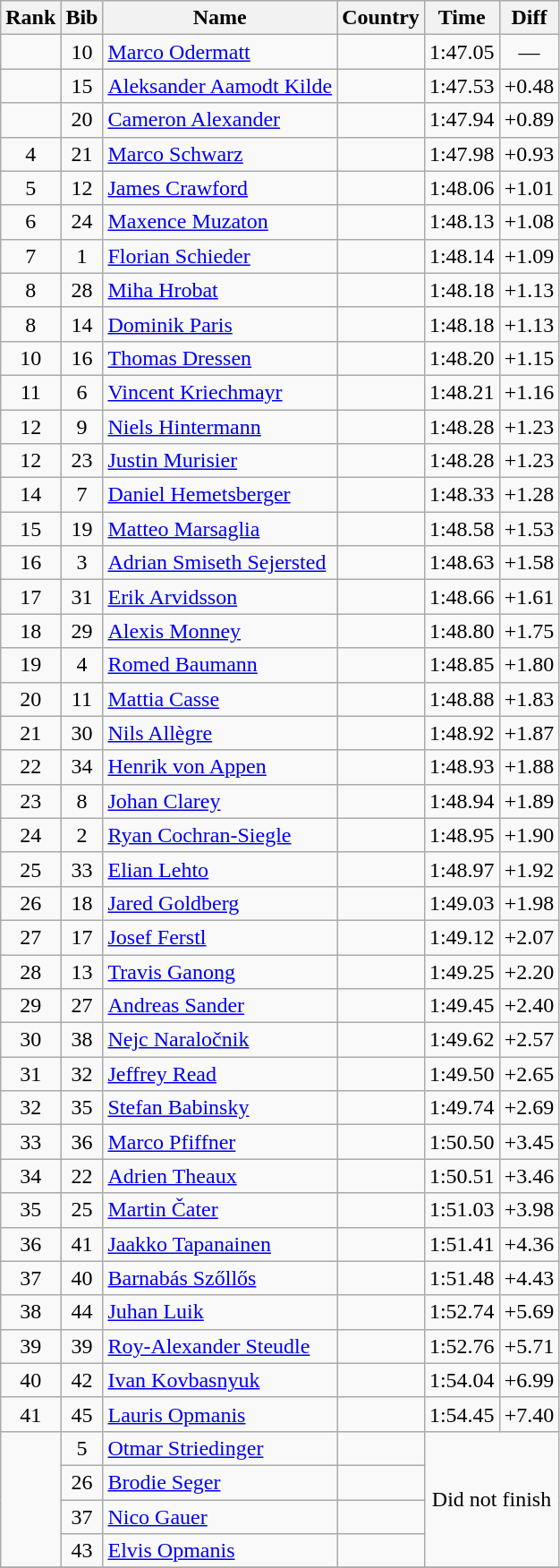<table class="wikitable sortable" style="text-align:center">
<tr>
<th>Rank</th>
<th>Bib</th>
<th>Name</th>
<th>Country</th>
<th>Time</th>
<th>Diff</th>
</tr>
<tr>
<td></td>
<td>10</td>
<td align=left><a href='#'>Marco Odermatt</a></td>
<td align=left></td>
<td>1:47.05</td>
<td>—</td>
</tr>
<tr>
<td></td>
<td>15</td>
<td align=left><a href='#'>Aleksander Aamodt Kilde</a></td>
<td align=left></td>
<td>1:47.53</td>
<td>+0.48</td>
</tr>
<tr>
<td></td>
<td>20</td>
<td align=left><a href='#'>Cameron Alexander</a></td>
<td align=left></td>
<td>1:47.94</td>
<td>+0.89</td>
</tr>
<tr>
<td>4</td>
<td>21</td>
<td align=left><a href='#'>Marco Schwarz</a></td>
<td align=left></td>
<td>1:47.98</td>
<td>+0.93</td>
</tr>
<tr>
<td>5</td>
<td>12</td>
<td align=left><a href='#'>James Crawford</a></td>
<td align=left></td>
<td>1:48.06</td>
<td>+1.01</td>
</tr>
<tr>
<td>6</td>
<td>24</td>
<td align=left><a href='#'>Maxence Muzaton</a></td>
<td align=left></td>
<td>1:48.13</td>
<td>+1.08</td>
</tr>
<tr>
<td>7</td>
<td>1</td>
<td align=left><a href='#'>Florian Schieder</a></td>
<td align=left></td>
<td>1:48.14</td>
<td>+1.09</td>
</tr>
<tr>
<td>8</td>
<td>28</td>
<td align=left><a href='#'>Miha Hrobat</a></td>
<td align=left></td>
<td>1:48.18</td>
<td>+1.13</td>
</tr>
<tr>
<td>8</td>
<td>14</td>
<td align=left><a href='#'>Dominik Paris</a></td>
<td align=left></td>
<td>1:48.18</td>
<td>+1.13</td>
</tr>
<tr>
<td>10</td>
<td>16</td>
<td align=left><a href='#'>Thomas Dressen</a></td>
<td align=left></td>
<td>1:48.20</td>
<td>+1.15</td>
</tr>
<tr>
<td>11</td>
<td>6</td>
<td align=left><a href='#'>Vincent Kriechmayr</a></td>
<td align=left></td>
<td>1:48.21</td>
<td>+1.16</td>
</tr>
<tr>
<td>12</td>
<td>9</td>
<td align=left><a href='#'>Niels Hintermann</a></td>
<td align=left></td>
<td>1:48.28</td>
<td>+1.23</td>
</tr>
<tr>
<td>12</td>
<td>23</td>
<td align=left><a href='#'>Justin Murisier</a></td>
<td align=left></td>
<td>1:48.28</td>
<td>+1.23</td>
</tr>
<tr>
<td>14</td>
<td>7</td>
<td align=left><a href='#'>Daniel Hemetsberger</a></td>
<td align=left></td>
<td>1:48.33</td>
<td>+1.28</td>
</tr>
<tr>
<td>15</td>
<td>19</td>
<td align=left><a href='#'>Matteo Marsaglia</a></td>
<td align=left></td>
<td>1:48.58</td>
<td>+1.53</td>
</tr>
<tr>
<td>16</td>
<td>3</td>
<td align=left><a href='#'>Adrian Smiseth Sejersted</a></td>
<td align=left></td>
<td>1:48.63</td>
<td>+1.58</td>
</tr>
<tr>
<td>17</td>
<td>31</td>
<td align=left><a href='#'>Erik Arvidsson</a></td>
<td align=left></td>
<td>1:48.66</td>
<td>+1.61</td>
</tr>
<tr>
<td>18</td>
<td>29</td>
<td align=left><a href='#'>Alexis Monney</a></td>
<td align=left></td>
<td>1:48.80</td>
<td>+1.75</td>
</tr>
<tr>
<td>19</td>
<td>4</td>
<td align=left><a href='#'>Romed Baumann</a></td>
<td align=left></td>
<td>1:48.85</td>
<td>+1.80</td>
</tr>
<tr>
<td>20</td>
<td>11</td>
<td align=left><a href='#'>Mattia Casse</a></td>
<td align=left></td>
<td>1:48.88</td>
<td>+1.83</td>
</tr>
<tr>
<td>21</td>
<td>30</td>
<td align=left><a href='#'>Nils Allègre</a></td>
<td align=left></td>
<td>1:48.92</td>
<td>+1.87</td>
</tr>
<tr>
<td>22</td>
<td>34</td>
<td align=left><a href='#'>Henrik von Appen</a></td>
<td align=left></td>
<td>1:48.93</td>
<td>+1.88</td>
</tr>
<tr>
<td>23</td>
<td>8</td>
<td align=left><a href='#'>Johan Clarey</a></td>
<td align=left></td>
<td>1:48.94</td>
<td>+1.89</td>
</tr>
<tr>
<td>24</td>
<td>2</td>
<td align=left><a href='#'>Ryan Cochran-Siegle</a></td>
<td align=left></td>
<td>1:48.95</td>
<td>+1.90</td>
</tr>
<tr>
<td>25</td>
<td>33</td>
<td align=left><a href='#'>Elian Lehto</a></td>
<td align=left></td>
<td>1:48.97</td>
<td>+1.92</td>
</tr>
<tr>
<td>26</td>
<td>18</td>
<td align=left><a href='#'>Jared Goldberg</a></td>
<td align=left></td>
<td>1:49.03</td>
<td>+1.98</td>
</tr>
<tr>
<td>27</td>
<td>17</td>
<td align=left><a href='#'>Josef Ferstl</a></td>
<td align=left></td>
<td>1:49.12</td>
<td>+2.07</td>
</tr>
<tr>
<td>28</td>
<td>13</td>
<td align=left><a href='#'>Travis Ganong</a></td>
<td align=left></td>
<td>1:49.25</td>
<td>+2.20</td>
</tr>
<tr>
<td>29</td>
<td>27</td>
<td align=left><a href='#'>Andreas Sander</a></td>
<td align=left></td>
<td>1:49.45</td>
<td>+2.40</td>
</tr>
<tr>
<td>30</td>
<td>38</td>
<td align=left><a href='#'>Nejc Naraločnik</a></td>
<td align=left></td>
<td>1:49.62</td>
<td>+2.57</td>
</tr>
<tr>
<td>31</td>
<td>32</td>
<td align=left><a href='#'>Jeffrey Read</a></td>
<td align=left></td>
<td>1:49.50</td>
<td>+2.65</td>
</tr>
<tr>
<td>32</td>
<td>35</td>
<td align=left><a href='#'>Stefan Babinsky</a></td>
<td align=left></td>
<td>1:49.74</td>
<td>+2.69</td>
</tr>
<tr>
<td>33</td>
<td>36</td>
<td align=left><a href='#'>Marco Pfiffner</a></td>
<td align=left></td>
<td>1:50.50</td>
<td>+3.45</td>
</tr>
<tr>
<td>34</td>
<td>22</td>
<td align=left><a href='#'>Adrien Theaux</a></td>
<td align=left></td>
<td>1:50.51</td>
<td>+3.46</td>
</tr>
<tr>
<td>35</td>
<td>25</td>
<td align=left><a href='#'>Martin Čater</a></td>
<td align=left></td>
<td>1:51.03</td>
<td>+3.98</td>
</tr>
<tr>
<td>36</td>
<td>41</td>
<td align=left><a href='#'>Jaakko Tapanainen</a></td>
<td align=left></td>
<td>1:51.41</td>
<td>+4.36</td>
</tr>
<tr>
<td>37</td>
<td>40</td>
<td align=left><a href='#'>Barnabás Szőllős</a></td>
<td align=left></td>
<td>1:51.48</td>
<td>+4.43</td>
</tr>
<tr>
<td>38</td>
<td>44</td>
<td align=left><a href='#'>Juhan Luik</a></td>
<td align=left></td>
<td>1:52.74</td>
<td>+5.69</td>
</tr>
<tr>
<td>39</td>
<td>39</td>
<td align=left><a href='#'>Roy-Alexander Steudle</a></td>
<td align=left></td>
<td>1:52.76</td>
<td>+5.71</td>
</tr>
<tr>
<td>40</td>
<td>42</td>
<td align=left><a href='#'>Ivan Kovbasnyuk</a></td>
<td align=left></td>
<td>1:54.04</td>
<td>+6.99</td>
</tr>
<tr>
<td>41</td>
<td>45</td>
<td align=left><a href='#'>Lauris Opmanis</a></td>
<td align=left></td>
<td>1:54.45</td>
<td>+7.40</td>
</tr>
<tr>
<td rowspan=4></td>
<td>5</td>
<td align=left><a href='#'>Otmar Striedinger</a></td>
<td align=left></td>
<td colspan=2 rowspan=4>Did not finish</td>
</tr>
<tr>
<td>26</td>
<td align=left><a href='#'>Brodie Seger</a></td>
<td align=left></td>
</tr>
<tr>
<td>37</td>
<td align=left><a href='#'>Nico Gauer</a></td>
<td align=left></td>
</tr>
<tr>
<td>43</td>
<td align=left><a href='#'>Elvis Opmanis</a></td>
<td align=left></td>
</tr>
<tr>
</tr>
</table>
